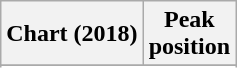<table class="wikitable sortable plainrowheaders" style="text-align:center">
<tr>
<th scope="col">Chart (2018)</th>
<th scope="col">Peak<br>position</th>
</tr>
<tr>
</tr>
<tr>
</tr>
</table>
